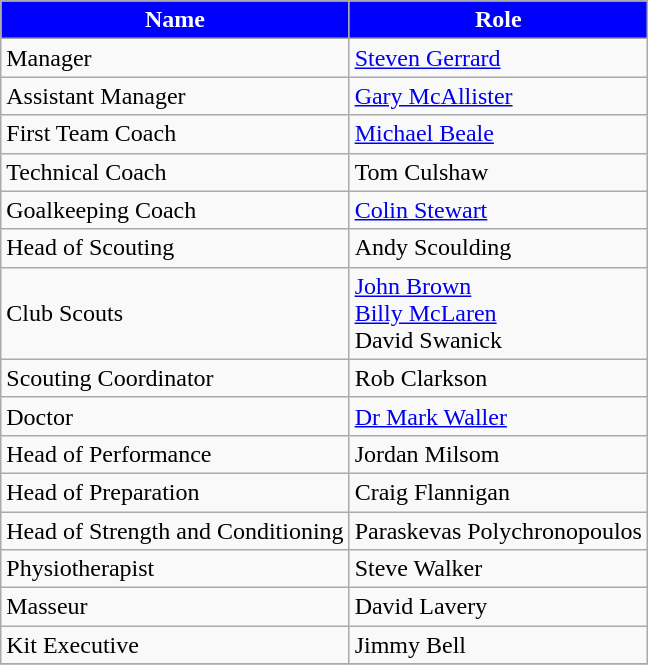<table class="wikitable">
<tr>
<th style="background:#00f; color:white;" scope=col>Name</th>
<th style="background:#00f; color:white;" scope=col>Role</th>
</tr>
<tr>
<td>Manager</td>
<td> <a href='#'>Steven Gerrard</a></td>
</tr>
<tr>
<td>Assistant Manager</td>
<td> <a href='#'>Gary McAllister</a></td>
</tr>
<tr>
<td>First Team Coach</td>
<td> <a href='#'>Michael Beale</a></td>
</tr>
<tr>
<td>Technical Coach</td>
<td> Tom Culshaw</td>
</tr>
<tr>
<td>Goalkeeping Coach</td>
<td> <a href='#'>Colin Stewart</a></td>
</tr>
<tr>
<td>Head of Scouting</td>
<td> Andy Scoulding</td>
</tr>
<tr>
<td>Club Scouts</td>
<td> <a href='#'>John Brown</a><br> <a href='#'>Billy McLaren</a><br> David Swanick</td>
</tr>
<tr>
<td>Scouting Coordinator</td>
<td> Rob Clarkson</td>
</tr>
<tr>
<td>Doctor</td>
<td> <a href='#'>Dr Mark Waller</a></td>
</tr>
<tr>
<td>Head of Performance</td>
<td> Jordan Milsom</td>
</tr>
<tr>
<td>Head of Preparation</td>
<td> Craig Flannigan</td>
</tr>
<tr>
<td>Head of Strength and Conditioning</td>
<td> Paraskevas Polychronopoulos</td>
</tr>
<tr>
<td>Physiotherapist</td>
<td> Steve Walker</td>
</tr>
<tr>
<td>Masseur</td>
<td> David Lavery</td>
</tr>
<tr>
<td>Kit Executive</td>
<td> Jimmy Bell</td>
</tr>
<tr>
</tr>
</table>
